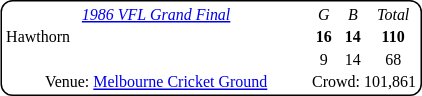<table style="margin-right:4px; margin-top:8px; float:right; clear:right; border:1px #000 solid; border-radius:8px; background:#fff; font-family:Verdana; font-size:8pt; text-align:center;">
<tr>
<td style="width:200px;"><em><a href='#'>1986 VFL Grand Final</a></em></td>
<td><em>G</em></td>
<td><em>B</em></td>
<td><em>Total</em></td>
</tr>
<tr>
<td style="text-align:left">Hawthorn</td>
<td><strong>16</strong></td>
<td><strong>14</strong></td>
<td><strong>110</strong></td>
</tr>
<tr>
<td style="text-align:left"></td>
<td>9</td>
<td>14</td>
<td>68</td>
</tr>
<tr>
<td>Venue: <a href='#'>Melbourne Cricket Ground</a></td>
<td colspan="3">Crowd: 101,861</td>
</tr>
</table>
